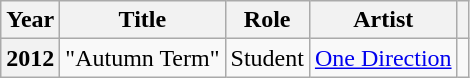<table class="wikitable plainrowheaders">
<tr>
<th scope="col">Year</th>
<th scope="col">Title</th>
<th scope="col">Role</th>
<th scope="col">Artist</th>
<th scope="col"></th>
</tr>
<tr>
<th scope="row">2012</th>
<td>"Autumn Term"</td>
<td>Student</td>
<td><a href='#'>One Direction</a></td>
<td style="text-align:center;"></td>
</tr>
</table>
